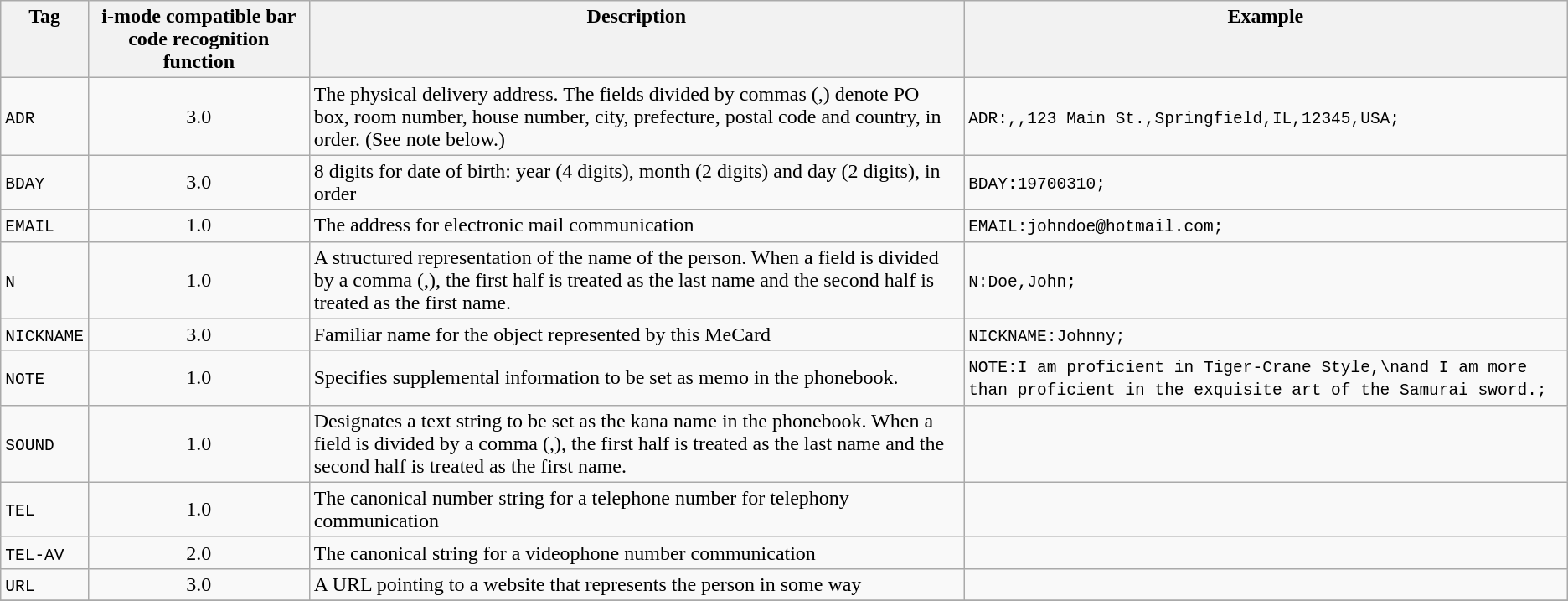<table class="wikitable">
<tr>
<th rowspan="1" valign="top" width="50">Tag</th>
<th colspan="1" valign="top">i-mode compatible bar code recognition function</th>
<th rowspan="1" valign="top">Description</th>
<th rowspan="1" valign="top">Example</th>
</tr>
<tr>
<td><code>ADR</code></td>
<td align="center">3.0</td>
<td>The physical delivery address. The fields divided by commas (,) denote PO box, room number, house number, city, prefecture, postal code and country, in order. (See note below.)</td>
<td><code>ADR:,,123 Main St.,Springfield,IL,12345,USA;</code></td>
</tr>
<tr>
<td><code>BDAY</code></td>
<td align="center">3.0</td>
<td>8 digits for date of birth: year (4 digits), month (2 digits) and day (2 digits), in order</td>
<td><code>BDAY:19700310;</code></td>
</tr>
<tr>
<td><code>EMAIL</code></td>
<td align="center">1.0</td>
<td>The address for electronic mail communication</td>
<td><code>EMAIL:johndoe@hotmail.com;</code></td>
</tr>
<tr>
<td><code>N</code></td>
<td align="center">1.0</td>
<td>A structured representation of the name of the person. When a field is divided by a comma (,), the first half is treated as the last name and the second half is treated as the first name.</td>
<td><code>N:Doe,John;</code></td>
</tr>
<tr>
<td><code>NICKNAME</code></td>
<td align="center">3.0</td>
<td>Familiar name for the object represented by this MeCard</td>
<td><code>NICKNAME:Johnny;</code></td>
</tr>
<tr>
<td><code>NOTE</code></td>
<td align="center">1.0</td>
<td>Specifies supplemental information to be set as memo in the phonebook.</td>
<td><code>NOTE:I am proficient in Tiger-Crane Style,\nand I am more than proficient in the exquisite art of the Samurai sword.;</code></td>
</tr>
<tr>
<td><code>SOUND</code></td>
<td align="center">1.0</td>
<td>Designates a text string to be set as the kana name in the phonebook. When a field is divided by a comma (,), the first half is treated as the last name and the second half is treated as the first name.</td>
</tr>
<tr>
<td><code>TEL</code></td>
<td align="center">1.0</td>
<td>The canonical number string for a telephone number for telephony communication</td>
<td><code></code></td>
</tr>
<tr>
<td><code>TEL-AV</code></td>
<td align="center">2.0</td>
<td>The canonical string for a videophone number communication</td>
<td><code></code></td>
</tr>
<tr>
<td><code>URL</code></td>
<td align="center">3.0</td>
<td>A URL pointing to a website that represents the person in some way</td>
<td><code></code></td>
</tr>
<tr>
</tr>
</table>
